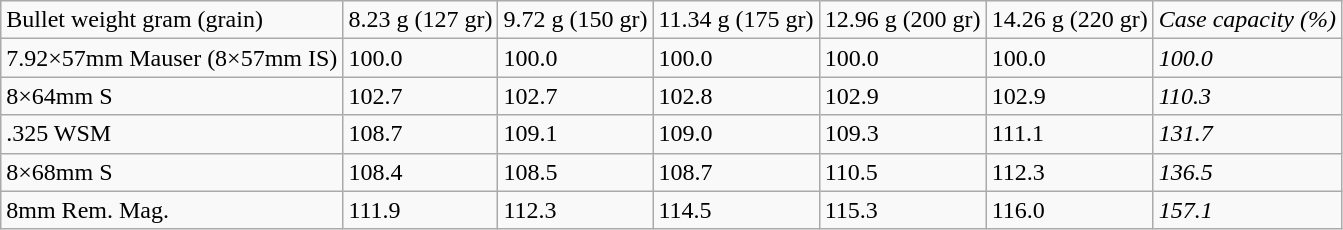<table class="wikitable">
<tr>
<td>Bullet weight gram (grain)</td>
<td>8.23 g (127 gr)</td>
<td>9.72 g (150 gr)</td>
<td>11.34 g (175 gr)</td>
<td>12.96 g (200 gr)</td>
<td>14.26 g (220 gr)</td>
<td><em>Case capacity (%)</em></td>
</tr>
<tr s>
<td>7.92×57mm Mauser (8×57mm IS)</td>
<td>100.0</td>
<td>100.0</td>
<td>100.0</td>
<td>100.0</td>
<td>100.0</td>
<td><em>100.0</em></td>
</tr>
<tr>
<td>8×64mm S</td>
<td>102.7</td>
<td>102.7</td>
<td>102.8</td>
<td>102.9</td>
<td>102.9</td>
<td><em>110.3</em></td>
</tr>
<tr>
<td>.325 WSM</td>
<td>108.7</td>
<td>109.1</td>
<td>109.0</td>
<td>109.3</td>
<td>111.1</td>
<td><em>131.7</em></td>
</tr>
<tr>
<td>8×68mm S</td>
<td>108.4</td>
<td>108.5</td>
<td>108.7</td>
<td>110.5</td>
<td>112.3</td>
<td><em>136.5</em></td>
</tr>
<tr>
<td>8mm Rem. Mag.</td>
<td>111.9</td>
<td>112.3</td>
<td>114.5</td>
<td>115.3</td>
<td>116.0</td>
<td><em>157.1</em></td>
</tr>
</table>
